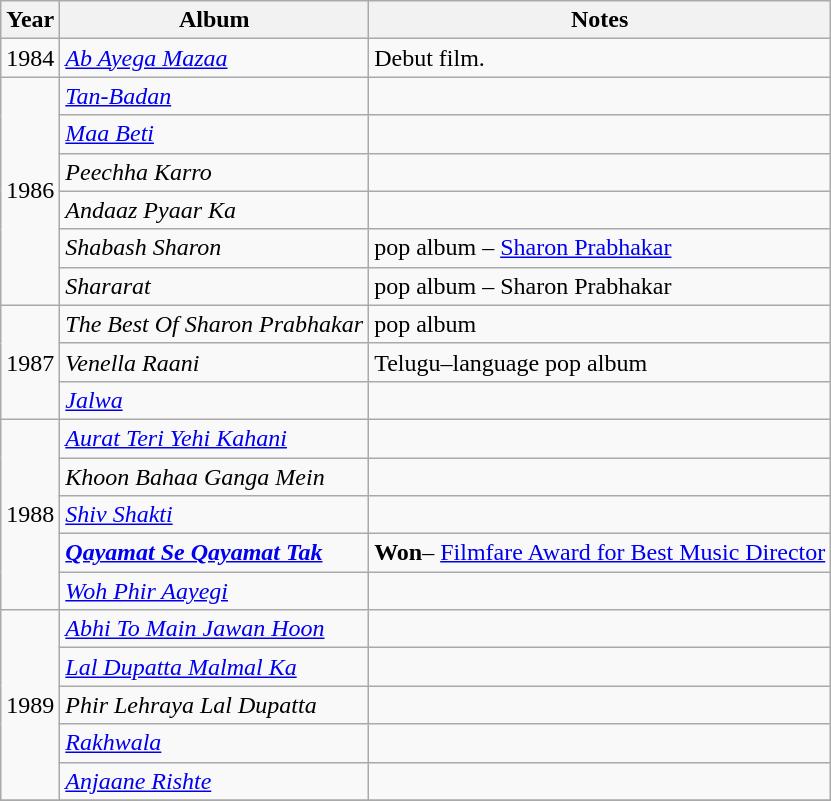<table class="wikitable sortable">
<tr>
<th>Year</th>
<th>Album</th>
<th>Notes</th>
</tr>
<tr>
<td>1984</td>
<td><em><a href='#'>Ab Ayega Mazaa</a></em></td>
<td>Debut film.</td>
</tr>
<tr>
<td rowspan="6">1986</td>
<td><em><a href='#'>Tan-Badan</a></em></td>
<td></td>
</tr>
<tr>
<td><em><a href='#'>Maa Beti</a></em></td>
<td></td>
</tr>
<tr>
<td><em>Peechha Karro</em></td>
<td></td>
</tr>
<tr>
<td><em>Andaaz Pyaar Ka</em></td>
<td></td>
</tr>
<tr>
<td><em>Shabash Sharon</em></td>
<td>pop album – <a href='#'>Sharon Prabhakar</a></td>
</tr>
<tr>
<td><em>Shararat</em></td>
<td>pop album – Sharon Prabhakar</td>
</tr>
<tr>
<td rowspan="3">1987</td>
<td><em>The Best Of Sharon Prabhakar</em></td>
<td>pop album</td>
</tr>
<tr>
<td><em>Venella Raani</em></td>
<td>Telugu–language pop album</td>
</tr>
<tr>
<td><em><a href='#'>Jalwa</a></em></td>
<td></td>
</tr>
<tr>
<td rowspan="5">1988</td>
<td><em><a href='#'>Aurat Teri Yehi Kahani</a></em></td>
<td></td>
</tr>
<tr>
<td><em>Khoon Bahaa Ganga Mein</em></td>
<td></td>
</tr>
<tr>
<td><em><a href='#'>Shiv Shakti</a></em></td>
<td></td>
</tr>
<tr>
<td><strong><em><a href='#'>Qayamat Se Qayamat Tak</a></em></strong></td>
<td><strong>Won</strong>– <a href='#'>Filmfare Award for Best Music Director</a></td>
</tr>
<tr>
<td><em><a href='#'>Woh Phir Aayegi</a></em></td>
<td></td>
</tr>
<tr>
<td rowspan="5">1989</td>
<td><em><a href='#'>Abhi To Main Jawan Hoon</a></em></td>
<td></td>
</tr>
<tr>
<td><em><a href='#'>Lal Dupatta Malmal Ka</a></em></td>
<td></td>
</tr>
<tr>
<td><em>Phir Lehraya Lal Dupatta</em></td>
<td></td>
</tr>
<tr>
<td><em><a href='#'>Rakhwala</a></em></td>
<td></td>
</tr>
<tr>
<td><em><a href='#'>Anjaane Rishte</a></em></td>
<td></td>
</tr>
<tr>
</tr>
</table>
